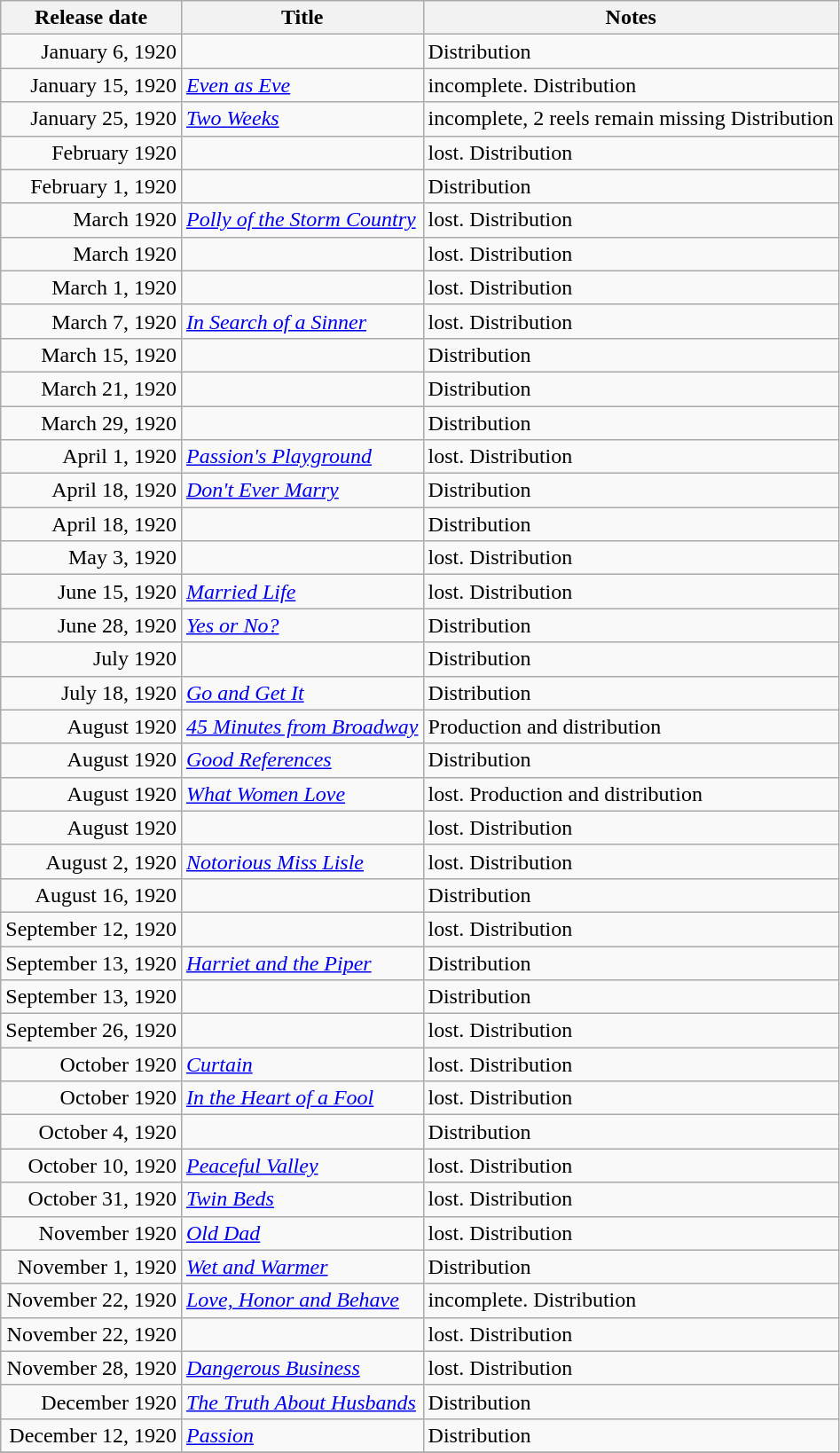<table class="wikitable sortable">
<tr>
<th>Release date</th>
<th>Title</th>
<th>Notes</th>
</tr>
<tr>
<td align="right">January 6, 1920</td>
<td><em></em></td>
<td>Distribution</td>
</tr>
<tr>
<td align="right">January 15, 1920</td>
<td><em><a href='#'>Even as Eve</a></em></td>
<td>incomplete. Distribution</td>
</tr>
<tr>
<td align="right">January 25, 1920</td>
<td><em><a href='#'>Two Weeks</a></em></td>
<td>incomplete, 2 reels remain missing  Distribution</td>
</tr>
<tr>
<td align="right">February 1920</td>
<td><em></em></td>
<td>lost. Distribution</td>
</tr>
<tr>
<td align="right">February 1, 1920</td>
<td><em></em></td>
<td>Distribution</td>
</tr>
<tr>
<td align="right">March 1920</td>
<td><em><a href='#'>Polly of the Storm Country</a></em></td>
<td>lost. Distribution</td>
</tr>
<tr>
<td align="right">March 1920</td>
<td><em></em></td>
<td>lost. Distribution</td>
</tr>
<tr>
<td align="right">March 1, 1920</td>
<td><em></em></td>
<td>lost. Distribution</td>
</tr>
<tr>
<td align="right">March 7, 1920</td>
<td><em><a href='#'>In Search of a Sinner</a></em></td>
<td>lost. Distribution</td>
</tr>
<tr>
<td align="right">March 15, 1920</td>
<td><em></em></td>
<td>Distribution</td>
</tr>
<tr>
<td align="right">March 21, 1920</td>
<td><em></em></td>
<td>Distribution</td>
</tr>
<tr>
<td align="right">March 29, 1920</td>
<td><em></em></td>
<td>Distribution</td>
</tr>
<tr>
<td align="right">April 1, 1920</td>
<td><em><a href='#'>Passion's Playground</a></em></td>
<td>lost. Distribution</td>
</tr>
<tr>
<td align="right">April 18, 1920</td>
<td><em><a href='#'>Don't Ever Marry</a></em></td>
<td>Distribution</td>
</tr>
<tr>
<td align="right">April 18, 1920</td>
<td><em></em></td>
<td>Distribution</td>
</tr>
<tr>
<td align="right">May 3, 1920</td>
<td><em></em></td>
<td>lost. Distribution</td>
</tr>
<tr>
<td align="right">June 15, 1920</td>
<td><em><a href='#'>Married Life</a></em></td>
<td>lost. Distribution</td>
</tr>
<tr>
<td align="right">June 28, 1920</td>
<td><em><a href='#'>Yes or No?</a></em></td>
<td>Distribution</td>
</tr>
<tr>
<td align="right">July 1920</td>
<td><em></em></td>
<td>Distribution</td>
</tr>
<tr>
<td align="right">July 18, 1920</td>
<td><em><a href='#'>Go and Get It</a></em></td>
<td>Distribution</td>
</tr>
<tr>
<td align="right">August 1920</td>
<td><em><a href='#'>45 Minutes from Broadway</a></em></td>
<td>Production and distribution</td>
</tr>
<tr>
<td align="right">August 1920</td>
<td><em><a href='#'>Good References</a></em></td>
<td>Distribution</td>
</tr>
<tr>
<td align="right">August 1920</td>
<td><em><a href='#'>What Women Love</a></em></td>
<td>lost. Production and distribution</td>
</tr>
<tr>
<td align="right">August 1920</td>
<td><em></em></td>
<td>lost. Distribution</td>
</tr>
<tr>
<td align="right">August 2, 1920</td>
<td><em><a href='#'>Notorious Miss Lisle</a></em></td>
<td>lost. Distribution</td>
</tr>
<tr>
<td align="right">August 16, 1920</td>
<td><em></em></td>
<td>Distribution</td>
</tr>
<tr>
<td align="right">September 12, 1920</td>
<td><em></em></td>
<td>lost. Distribution</td>
</tr>
<tr>
<td align="right">September 13, 1920</td>
<td><em><a href='#'>Harriet and the Piper</a></em></td>
<td>Distribution</td>
</tr>
<tr>
<td align="right">September 13, 1920</td>
<td><em></em></td>
<td>Distribution</td>
</tr>
<tr>
<td align="right">September 26, 1920</td>
<td><em></em></td>
<td>lost. Distribution</td>
</tr>
<tr>
<td align="right">October 1920</td>
<td><em><a href='#'>Curtain</a></em></td>
<td>lost. Distribution</td>
</tr>
<tr>
<td align="right">October 1920</td>
<td><em><a href='#'>In the Heart of a Fool</a></em></td>
<td>lost. Distribution</td>
</tr>
<tr>
<td align="right">October 4, 1920</td>
<td><em></em></td>
<td>Distribution</td>
</tr>
<tr>
<td align="right">October 10, 1920</td>
<td><em><a href='#'>Peaceful Valley</a></em></td>
<td>lost. Distribution</td>
</tr>
<tr>
<td align="right">October 31, 1920</td>
<td><em><a href='#'>Twin Beds</a></em></td>
<td>lost. Distribution</td>
</tr>
<tr>
<td align="right">November 1920</td>
<td><em><a href='#'>Old Dad</a></em></td>
<td>lost. Distribution</td>
</tr>
<tr>
<td align="right">November 1, 1920</td>
<td><em><a href='#'>Wet and Warmer</a></em></td>
<td>Distribution</td>
</tr>
<tr>
<td align="right">November 22, 1920</td>
<td><em><a href='#'>Love, Honor and Behave</a></em></td>
<td>incomplete. Distribution</td>
</tr>
<tr>
<td align="right">November 22, 1920</td>
<td><em></em></td>
<td>lost. Distribution</td>
</tr>
<tr>
<td align="right">November 28, 1920</td>
<td><em><a href='#'>Dangerous Business</a></em></td>
<td>lost. Distribution</td>
</tr>
<tr>
<td align="right">December 1920</td>
<td><em><a href='#'>The Truth About Husbands</a></em></td>
<td>Distribution</td>
</tr>
<tr>
<td align="right">December 12, 1920</td>
<td><em><a href='#'>Passion</a></em></td>
<td>Distribution</td>
</tr>
<tr>
</tr>
</table>
